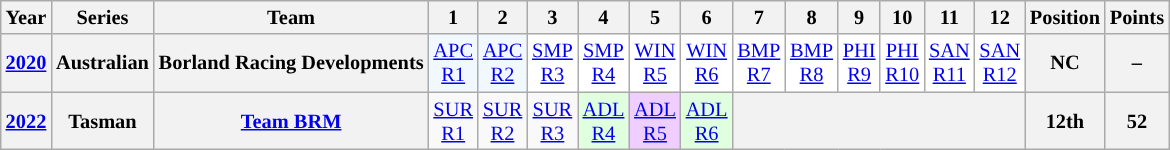<table class="wikitable" style="text-align:center; font-size:85%">
<tr>
<th>Year</th>
<th>Series</th>
<th>Team</th>
<th>1</th>
<th>2</th>
<th>3</th>
<th>4</th>
<th>5</th>
<th>6</th>
<th>7</th>
<th>8</th>
<th>9</th>
<th>10</th>
<th>11</th>
<th>12</th>
<th>Position</th>
<th>Points</th>
</tr>
<tr>
<th><a href='#'>2020</a></th>
<th nowrap>Australian</th>
<th nowrap>Borland Racing Developments</th>
<td style="background: #f1f8ff"><a href='#'>APC<br>R1</a><br></td>
<td style="background: #f1f8ff"><a href='#'>APC<br>R2</a><br></td>
<td style="background: #ffffff"><a href='#'>SMP<br>R3</a><br></td>
<td style="background: #ffffff"><a href='#'>SMP<br>R4</a><br></td>
<td style="background: #ffffff"><a href='#'>WIN<br>R5</a><br></td>
<td style="background: #ffffff"><a href='#'>WIN<br>R6</a><br></td>
<td style="background: #ffffff"><a href='#'>BMP<br>R7</a><br></td>
<td style="background: #ffffff"><a href='#'>BMP<br>R8</a><br></td>
<td style="background: #ffffff"><a href='#'>PHI<br>R9</a><br></td>
<td style="background: #ffffff"><a href='#'>PHI<br>R10</a><br></td>
<td style="background: #ffffff"><a href='#'>SAN<br>R11</a><br></td>
<td style="background: #ffffff"><a href='#'>SAN<br>R12</a><br></td>
<th>NC</th>
<th>–</th>
</tr>
<tr>
<th><a href='#'>2022</a></th>
<th nowrap>Tasman</th>
<th nowrap><a href='#'>Team BRM</a></th>
<td><a href='#'>SUR<br>R1</a></td>
<td><a href='#'>SUR<br>R2</a></td>
<td><a href='#'>SUR<br>R3</a></td>
<td style="background:#dfffdf"><a href='#'>ADL<br>R4</a><br></td>
<td style="background:#efcfff"><a href='#'>ADL<br>R5</a><br></td>
<td style="background:#dfffdf"><a href='#'>ADL<br>R6</a><br></td>
<th colspan=6></th>
<th>12th</th>
<th>52</th>
</tr>
</table>
